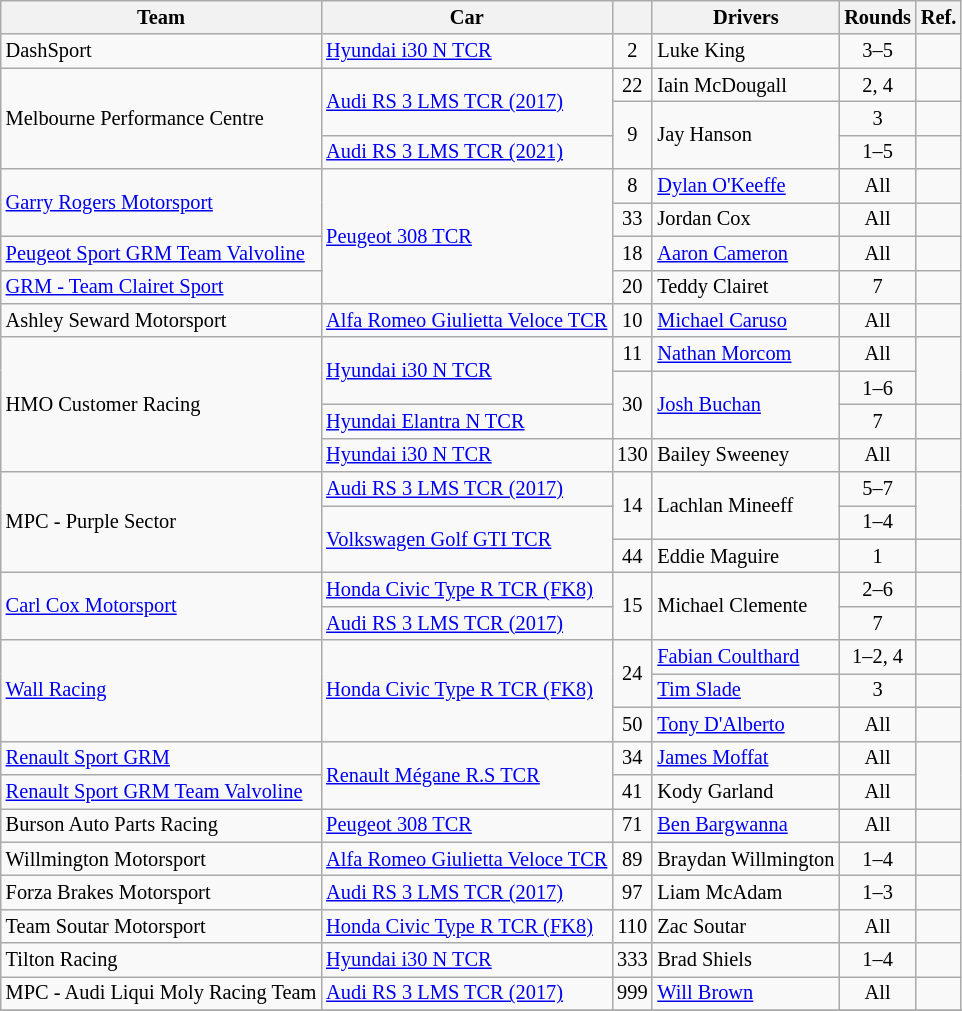<table class="wikitable" style="font-size: 85%;">
<tr>
<th>Team</th>
<th>Car</th>
<th></th>
<th>Drivers</th>
<th>Rounds</th>
<th>Ref.</th>
</tr>
<tr>
<td> DashSport</td>
<td><a href='#'>Hyundai i30 N TCR</a></td>
<td align="center">2</td>
<td> Luke King</td>
<td align="center">3–5</td>
<td align="center"></td>
</tr>
<tr>
<td rowspan="3"> Melbourne Performance Centre</td>
<td rowspan="2"><a href='#'>Audi RS 3 LMS TCR (2017)</a></td>
<td align=center>22</td>
<td> Iain McDougall</td>
<td align=center>2, 4</td>
<td align=center></td>
</tr>
<tr>
<td rowspan=2 align="center">9</td>
<td rowspan=2> Jay Hanson</td>
<td align="center">3</td>
<td align="center"></td>
</tr>
<tr>
<td rowspan=1><a href='#'>Audi RS 3 LMS TCR (2021)</a></td>
<td align="center">1–5</td>
<td align="center"></td>
</tr>
<tr>
<td rowspan="2"> <a href='#'>Garry Rogers Motorsport</a></td>
<td rowspan="4"><a href='#'>Peugeot 308 TCR</a></td>
<td align="center">8</td>
<td> <a href='#'>Dylan O'Keeffe</a></td>
<td align="center">All</td>
<td rowspan="1" align=center></td>
</tr>
<tr>
<td align=center>33</td>
<td> Jordan Cox</td>
<td align=center>All</td>
<td align=center></td>
</tr>
<tr>
<td rowspan="1"> <a href='#'>Peugeot Sport GRM Team Valvoline</a></td>
<td align=center>18</td>
<td> <a href='#'>Aaron Cameron</a></td>
<td align=center>All</td>
<td align=center></td>
</tr>
<tr>
<td rowspan="1"> <a href='#'>GRM - Team Clairet Sport</a></td>
<td align=center>20</td>
<td> Teddy Clairet</td>
<td align=center>7</td>
<td align=center></td>
</tr>
<tr>
<td rowspan=1> Ashley Seward Motorsport</td>
<td rowspan=1><a href='#'>Alfa Romeo Giulietta Veloce TCR</a></td>
<td align=center>10</td>
<td> <a href='#'>Michael Caruso</a></td>
<td align=center>All</td>
<td rowspan=1 align=center></td>
</tr>
<tr>
<td rowspan=4> HMO Customer Racing</td>
<td rowspan=2><a href='#'>Hyundai i30 N TCR</a></td>
<td align=center>11</td>
<td> <a href='#'>Nathan Morcom</a></td>
<td align=center>All</td>
<td rowspan=2 align=center></td>
</tr>
<tr>
<td rowspan=2 align=center>30</td>
<td rowspan=2> <a href='#'>Josh Buchan</a></td>
<td align=center>1–6</td>
</tr>
<tr>
<td><a href='#'>Hyundai Elantra N TCR</a></td>
<td align=center>7</td>
<td align=center></td>
</tr>
<tr>
<td><a href='#'>Hyundai i30 N TCR</a></td>
<td align=center>130</td>
<td> Bailey Sweeney</td>
<td align=center>All</td>
<td align=center></td>
</tr>
<tr>
<td rowspan="3"> MPC - Purple Sector</td>
<td><a href='#'>Audi RS 3 LMS TCR (2017)</a></td>
<td rowspan=2 align=center>14</td>
<td rowspan=2> Lachlan Mineeff</td>
<td align=center>5–7</td>
<td rowspan=2 align=center></td>
</tr>
<tr>
<td rowspan="2"><a href='#'>Volkswagen Golf GTI TCR</a></td>
<td align=center>1–4</td>
</tr>
<tr>
<td align="center">44</td>
<td> Eddie Maguire</td>
<td align="center">1</td>
<td align="center"></td>
</tr>
<tr>
<td rowspan="2"> <a href='#'>Carl Cox Motorsport</a></td>
<td><a href='#'>Honda Civic Type R TCR (FK8)</a></td>
<td rowspan="2" align="center">15</td>
<td rowspan="2"> Michael Clemente</td>
<td align=center>2–6</td>
<td align=center></td>
</tr>
<tr>
<td><a href='#'>Audi RS 3 LMS TCR (2017)</a></td>
<td align=center>7</td>
<td align=center></td>
</tr>
<tr>
<td rowspan="3"> <a href='#'>Wall Racing</a></td>
<td rowspan="3"><a href='#'>Honda Civic Type R TCR (FK8)</a></td>
<td rowspan="2"  align="center">24</td>
<td> <a href='#'>Fabian Coulthard</a></td>
<td align="center">1–2, 4</td>
<td rowspan=1 align=center></td>
</tr>
<tr>
<td> <a href='#'>Tim Slade</a></td>
<td align="center">3</td>
<td rowspan=1 align=center></td>
</tr>
<tr>
<td align="center">50</td>
<td> <a href='#'>Tony D'Alberto</a></td>
<td align="center">All</td>
<td rowspan=1 align=center></td>
</tr>
<tr>
<td rowspan="1"> <a href='#'>Renault Sport GRM</a></td>
<td rowspan="2"><a href='#'>Renault Mégane R.S TCR</a></td>
<td align="center">34</td>
<td> <a href='#'>James Moffat</a></td>
<td align="center">All</td>
<td rowspan=2 align=center></td>
</tr>
<tr>
<td rowspan="1"> <a href='#'>Renault Sport GRM Team Valvoline</a></td>
<td align="center">41</td>
<td> Kody Garland</td>
<td align="center">All</td>
</tr>
<tr>
<td rowspan=1> Burson Auto Parts Racing</td>
<td rowspan=1><a href='#'>Peugeot 308 TCR</a></td>
<td align=center>71</td>
<td> <a href='#'>Ben Bargwanna</a></td>
<td align=center>All</td>
<td align=center></td>
</tr>
<tr>
<td> Willmington Motorsport</td>
<td><a href='#'>Alfa Romeo Giulietta Veloce TCR</a></td>
<td align=center>89</td>
<td> Braydan Willmington</td>
<td align=center>1–4</td>
<td align=center></td>
</tr>
<tr>
<td> Forza Brakes Motorsport</td>
<td><a href='#'>Audi RS 3 LMS TCR (2017)</a></td>
<td align="center">97</td>
<td> Liam McAdam</td>
<td align="center">1–3</td>
<td align="center"></td>
</tr>
<tr>
<td> Team Soutar Motorsport</td>
<td><a href='#'>Honda Civic Type R TCR (FK8)</a></td>
<td align=center>110</td>
<td> Zac Soutar</td>
<td align=center>All</td>
<td align=center></td>
</tr>
<tr>
<td> Tilton Racing</td>
<td><a href='#'>Hyundai i30 N TCR</a></td>
<td align=center>333</td>
<td> Brad Shiels</td>
<td align=center>1–4</td>
<td align=center></td>
</tr>
<tr>
<td> MPC - Audi Liqui Moly Racing Team</td>
<td><a href='#'>Audi RS 3 LMS TCR (2017)</a></td>
<td align="center">999</td>
<td> <a href='#'>Will Brown</a></td>
<td align="center">All</td>
<td align="center"></td>
</tr>
<tr>
</tr>
</table>
